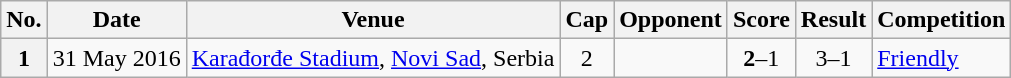<table class="wikitable sortable plainrowheaders">
<tr>
<th scope=col>No.</th>
<th scope=col data-sort-type=date>Date</th>
<th scope=col>Venue</th>
<th scope=col>Cap</th>
<th scope=col>Opponent</th>
<th scope=col>Score</th>
<th scope=col>Result</th>
<th scope=col>Competition</th>
</tr>
<tr>
<th scope=row>1</th>
<td>31 May 2016</td>
<td><a href='#'>Karađorđe Stadium</a>, <a href='#'>Novi Sad</a>, Serbia</td>
<td align=center>2</td>
<td></td>
<td align=center><strong>2</strong>–1</td>
<td align=center>3–1</td>
<td><a href='#'>Friendly</a></td>
</tr>
</table>
